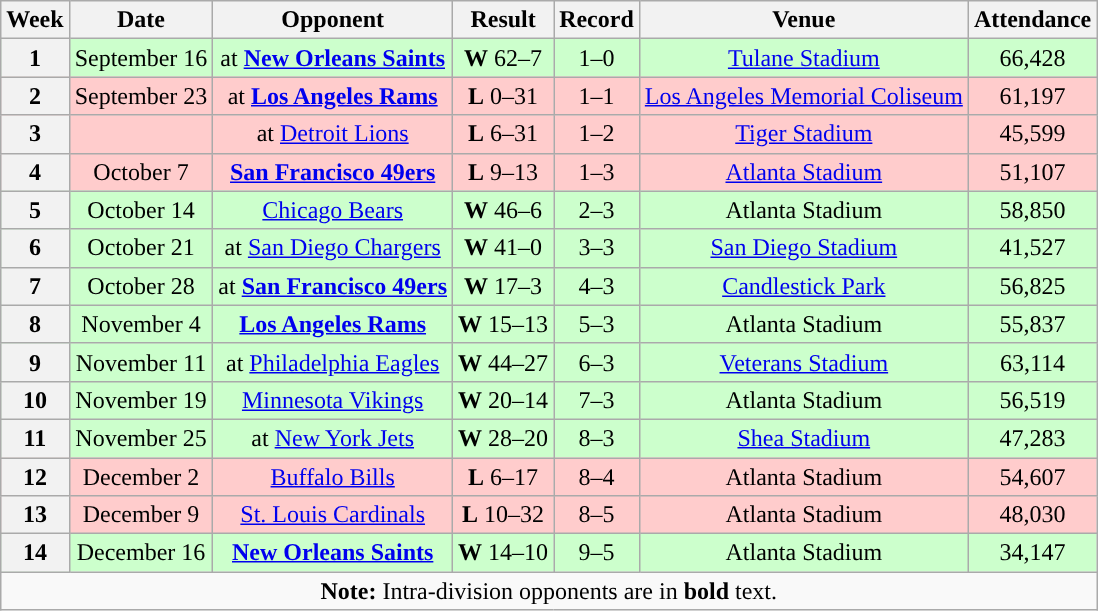<table class="wikitable" style="text-align:center">
<tr>
<th>Week</th>
<th>Date</th>
<th>Opponent</th>
<th>Result</th>
<th>Record</th>
<th>Venue</th>
<th>Attendance</th>
</tr>
<tr style="background:#cfc">
<th>1</th>
<td>September 16</td>
<td>at <strong><a href='#'>New Orleans Saints</a></strong></td>
<td><strong>W</strong> 62–7</td>
<td>1–0</td>
<td><a href='#'>Tulane Stadium</a></td>
<td>66,428</td>
</tr>
<tr style="background:#fcc">
<th>2</th>
<td>September 23</td>
<td>at <strong><a href='#'>Los Angeles Rams</a></strong></td>
<td><strong>L</strong> 0–31</td>
<td>1–1</td>
<td><a href='#'>Los Angeles Memorial Coliseum</a></td>
<td>61,197</td>
</tr>
<tr style="background:#fcc">
<th>3</th>
<td></td>
<td>at <a href='#'>Detroit Lions</a></td>
<td><strong>L</strong> 6–31</td>
<td>1–2</td>
<td><a href='#'>Tiger Stadium</a></td>
<td>45,599</td>
</tr>
<tr style="background:#fcc">
<th>4</th>
<td>October 7</td>
<td><strong><a href='#'>San Francisco 49ers</a></strong></td>
<td><strong>L</strong> 9–13</td>
<td>1–3</td>
<td><a href='#'>Atlanta Stadium</a></td>
<td>51,107</td>
</tr>
<tr style="background:#cfc">
<th>5</th>
<td>October 14</td>
<td><a href='#'>Chicago Bears</a></td>
<td><strong>W</strong> 46–6</td>
<td>2–3</td>
<td>Atlanta Stadium</td>
<td>58,850</td>
</tr>
<tr style="background:#cfc">
<th>6</th>
<td>October 21</td>
<td>at <a href='#'>San Diego Chargers</a></td>
<td><strong>W</strong> 41–0</td>
<td>3–3</td>
<td><a href='#'>San Diego Stadium</a></td>
<td>41,527</td>
</tr>
<tr style="background:#cfc">
<th>7</th>
<td>October 28</td>
<td>at <strong><a href='#'>San Francisco 49ers</a> </strong></td>
<td><strong>W</strong> 17–3</td>
<td>4–3</td>
<td><a href='#'>Candlestick Park</a></td>
<td>56,825</td>
</tr>
<tr style="background:#cfc">
<th>8</th>
<td>November 4</td>
<td><strong><a href='#'>Los Angeles Rams</a></strong></td>
<td><strong>W</strong> 15–13</td>
<td>5–3</td>
<td>Atlanta Stadium</td>
<td>55,837</td>
</tr>
<tr style="background:#cfc">
<th>9</th>
<td>November 11</td>
<td>at <a href='#'>Philadelphia Eagles</a></td>
<td><strong>W</strong> 44–27</td>
<td>6–3</td>
<td><a href='#'>Veterans Stadium</a></td>
<td>63,114</td>
</tr>
<tr style="background:#cfc">
<th>10</th>
<td>November 19</td>
<td><a href='#'>Minnesota Vikings</a></td>
<td><strong>W</strong> 20–14</td>
<td>7–3</td>
<td>Atlanta Stadium</td>
<td>56,519</td>
</tr>
<tr style="background:#cfc">
<th>11</th>
<td>November 25</td>
<td>at <a href='#'>New York Jets</a></td>
<td><strong>W</strong> 28–20</td>
<td>8–3</td>
<td><a href='#'>Shea Stadium</a></td>
<td>47,283</td>
</tr>
<tr style="background:#fcc">
<th>12</th>
<td>December 2</td>
<td><a href='#'>Buffalo Bills</a></td>
<td><strong>L</strong> 6–17</td>
<td>8–4</td>
<td>Atlanta Stadium</td>
<td>54,607</td>
</tr>
<tr style="background:#fcc">
<th>13</th>
<td>December 9</td>
<td><a href='#'>St. Louis Cardinals</a></td>
<td><strong>L</strong> 10–32</td>
<td>8–5</td>
<td>Atlanta Stadium</td>
<td>48,030</td>
</tr>
<tr style="background:#cfc">
<th>14</th>
<td>December 16</td>
<td><strong><a href='#'>New Orleans Saints</a></strong></td>
<td><strong>W</strong> 14–10</td>
<td>9–5</td>
<td>Atlanta Stadium</td>
<td>34,147</td>
</tr>
<tr>
<td colspan="7"><strong>Note:</strong> Intra-division opponents are in <strong>bold</strong> text.</td>
</tr>
</table>
